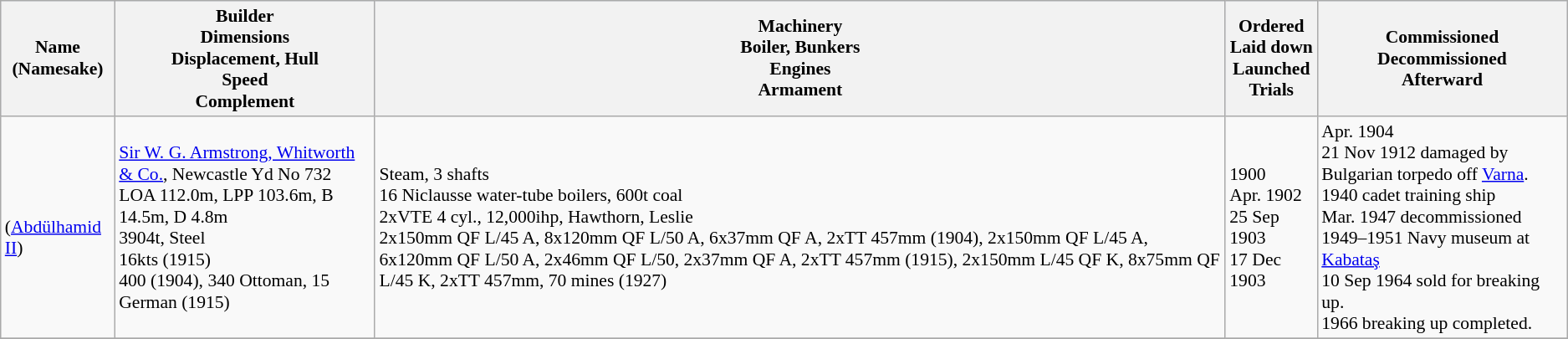<table class="wikitable" style="font-size:90%;">
<tr bgcolor="#e6e9ff">
<th>Name<br>(Namesake)</th>
<th>Builder<br>Dimensions<br>Displacement, Hull<br>Speed<br>Complement</th>
<th>Machinery<br>Boiler, Bunkers<br>Engines<br>Armament</th>
<th>Ordered<br>Laid down<br>Launched<br>Trials</th>
<th>Commissioned<br>Decommissioned<br>Afterward</th>
</tr>
<tr ---->
<td><br>(<a href='#'>Abdülhamid II</a>)</td>
<td> <a href='#'>Sir W. G. Armstrong, Whitworth & Co.</a>, Newcastle Yd No 732<br>LOA 112.0m, LPP 103.6m, B 14.5m, D 4.8m<br>3904t, Steel<br>16kts (1915)<br>400 (1904), 340 Ottoman, 15 German (1915)</td>
<td>Steam, 3 shafts<br>16 Niclausse water-tube boilers, 600t coal<br>2xVTE 4 cyl., 12,000ihp, Hawthorn, Leslie<br>2x150mm QF L/45 A, 8x120mm QF L/50 A, 6x37mm QF A, 2xTT 457mm (1904), 2x150mm QF L/45 A, 6x120mm QF L/50 A, 2x46mm QF L/50, 2x37mm QF A, 2xTT 457mm (1915), 2x150mm L/45 QF K, 8x75mm QF L/45 K, 2xTT 457mm, 70 mines (1927)</td>
<td>1900<br>Apr. 1902<br>25 Sep 1903<br>17 Dec 1903</td>
<td>Apr. 1904<br>21 Nov 1912 damaged by Bulgarian torpedo off <a href='#'>Varna</a>.<br>1940 cadet training ship<br>Mar. 1947 decommissioned<br>1949–1951 Navy museum at <a href='#'>Kabataş</a><br>10 Sep 1964 sold for breaking up.<br>1966 breaking up completed.</td>
</tr>
<tr ---->
</tr>
</table>
